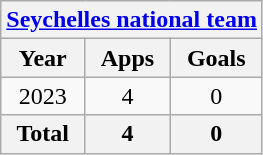<table class="wikitable" style="text-align:center">
<tr>
<th colspan=3><a href='#'>Seychelles national team</a></th>
</tr>
<tr>
<th>Year</th>
<th>Apps</th>
<th>Goals</th>
</tr>
<tr>
<td>2023</td>
<td>4</td>
<td>0</td>
</tr>
<tr>
<th>Total</th>
<th>4</th>
<th>0</th>
</tr>
</table>
